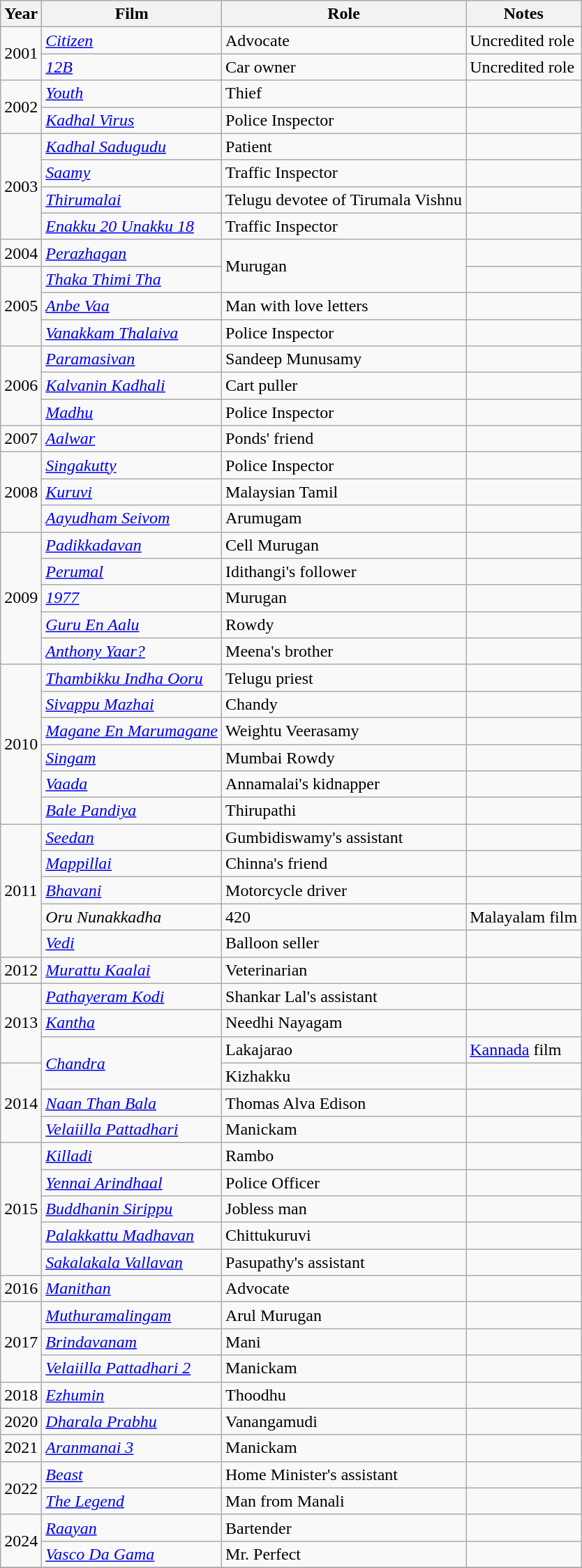<table class="wikitable sortable">
<tr>
<th>Year</th>
<th>Film</th>
<th>Role</th>
<th>Notes</th>
</tr>
<tr>
<td rowspan="2">2001</td>
<td><em><a href='#'>Citizen</a></em></td>
<td>Advocate</td>
<td>Uncredited role</td>
</tr>
<tr>
<td><em><a href='#'>12B</a></em></td>
<td>Car owner</td>
<td>Uncredited role</td>
</tr>
<tr>
<td rowspan="2">2002</td>
<td><em><a href='#'>Youth</a></em></td>
<td>Thief</td>
<td></td>
</tr>
<tr>
<td><em><a href='#'>Kadhal Virus</a></em></td>
<td>Police Inspector</td>
<td></td>
</tr>
<tr>
<td rowspan="4">2003</td>
<td><em><a href='#'>Kadhal Sadugudu</a></em></td>
<td>Patient</td>
<td></td>
</tr>
<tr>
<td><em><a href='#'>Saamy</a></em></td>
<td>Traffic Inspector</td>
<td></td>
</tr>
<tr>
<td><em><a href='#'>Thirumalai</a></em></td>
<td>Telugu devotee of Tirumala Vishnu</td>
<td></td>
</tr>
<tr>
<td><em><a href='#'>Enakku 20 Unakku 18</a></em></td>
<td>Traffic Inspector</td>
<td></td>
</tr>
<tr>
<td>2004</td>
<td><em><a href='#'>Perazhagan</a></em></td>
<td rowspan="2">Murugan</td>
<td></td>
</tr>
<tr>
<td rowspan="3">2005</td>
<td><em><a href='#'>Thaka Thimi Tha</a></em></td>
<td></td>
</tr>
<tr>
<td><em><a href='#'>Anbe Vaa</a></em></td>
<td>Man with love letters</td>
<td></td>
</tr>
<tr>
<td><em><a href='#'>Vanakkam Thalaiva</a></em></td>
<td>Police Inspector</td>
<td></td>
</tr>
<tr>
<td rowspan="3">2006</td>
<td><em><a href='#'>Paramasivan</a></em></td>
<td>Sandeep Munusamy</td>
<td></td>
</tr>
<tr>
<td><em><a href='#'>Kalvanin Kadhali</a></em></td>
<td>Cart puller</td>
<td></td>
</tr>
<tr>
<td><em><a href='#'>Madhu</a></em></td>
<td>Police Inspector</td>
<td></td>
</tr>
<tr>
<td>2007</td>
<td><em><a href='#'>Aalwar</a></em></td>
<td>Ponds' friend</td>
<td></td>
</tr>
<tr>
<td rowspan="3">2008</td>
<td><em><a href='#'>Singakutty</a></em></td>
<td>Police Inspector</td>
<td></td>
</tr>
<tr>
<td><em><a href='#'>Kuruvi</a></em></td>
<td>Malaysian Tamil</td>
<td></td>
</tr>
<tr>
<td><em><a href='#'>Aayudham Seivom</a></em></td>
<td>Arumugam</td>
<td></td>
</tr>
<tr>
<td rowspan="5">2009</td>
<td><em><a href='#'>Padikkadavan</a></em></td>
<td>Cell Murugan</td>
<td></td>
</tr>
<tr>
<td><em><a href='#'>Perumal</a></em></td>
<td>Idithangi's follower</td>
<td></td>
</tr>
<tr>
<td><em><a href='#'>1977</a></em></td>
<td>Murugan</td>
<td></td>
</tr>
<tr>
<td><em><a href='#'>Guru En Aalu</a></em></td>
<td>Rowdy</td>
<td></td>
</tr>
<tr>
<td><em><a href='#'>Anthony Yaar?</a></em></td>
<td>Meena's brother</td>
<td></td>
</tr>
<tr>
<td rowspan="6">2010</td>
<td><em><a href='#'>Thambikku Indha Ooru</a></em></td>
<td>Telugu priest</td>
<td></td>
</tr>
<tr>
<td><em><a href='#'>Sivappu Mazhai</a></em></td>
<td>Chandy</td>
<td></td>
</tr>
<tr>
<td><em><a href='#'>Magane En Marumagane</a></em></td>
<td>Weightu Veerasamy</td>
<td></td>
</tr>
<tr>
<td><em><a href='#'>Singam</a></em></td>
<td>Mumbai Rowdy</td>
<td></td>
</tr>
<tr>
<td><em><a href='#'>Vaada</a></em></td>
<td>Annamalai's kidnapper</td>
<td></td>
</tr>
<tr>
<td><em><a href='#'>Bale Pandiya</a></em></td>
<td>Thirupathi</td>
<td></td>
</tr>
<tr>
<td rowspan="5">2011</td>
<td><em><a href='#'>Seedan</a></em></td>
<td>Gumbidiswamy's assistant</td>
<td></td>
</tr>
<tr>
<td><em><a href='#'>Mappillai</a></em></td>
<td>Chinna's friend</td>
<td></td>
</tr>
<tr>
<td><em><a href='#'>Bhavani</a></em></td>
<td>Motorcycle driver</td>
<td></td>
</tr>
<tr>
<td><em>Oru Nunakkadha</em></td>
<td>420</td>
<td>Malayalam film</td>
</tr>
<tr>
<td><em><a href='#'>Vedi</a></em></td>
<td>Balloon seller</td>
<td></td>
</tr>
<tr>
<td>2012</td>
<td><em><a href='#'>Murattu Kaalai</a></em></td>
<td>Veterinarian</td>
<td></td>
</tr>
<tr>
<td rowspan="3">2013</td>
<td><em><a href='#'>Pathayeram Kodi</a></em></td>
<td>Shankar Lal's assistant</td>
<td></td>
</tr>
<tr>
<td><em><a href='#'>Kantha</a></em></td>
<td>Needhi Nayagam</td>
<td></td>
</tr>
<tr>
<td rowspan="2"><em><a href='#'>Chandra</a></em></td>
<td>Lakajarao</td>
<td><a href='#'>Kannada</a> film</td>
</tr>
<tr>
<td rowspan="3">2014</td>
<td>Kizhakku</td>
<td></td>
</tr>
<tr>
<td><em><a href='#'>Naan Than Bala</a></em></td>
<td>Thomas Alva Edison</td>
<td></td>
</tr>
<tr>
<td><em><a href='#'>Velaiilla Pattadhari</a></em></td>
<td>Manickam</td>
<td></td>
</tr>
<tr>
<td rowspan="5">2015</td>
<td><em><a href='#'>Killadi</a></em></td>
<td>Rambo</td>
<td></td>
</tr>
<tr>
<td><em><a href='#'>Yennai Arindhaal</a></em></td>
<td>Police Officer</td>
<td></td>
</tr>
<tr>
<td><em><a href='#'>Buddhanin Sirippu</a></em></td>
<td>Jobless man</td>
<td></td>
</tr>
<tr>
<td><em><a href='#'>Palakkattu Madhavan</a></em></td>
<td>Chittukuruvi</td>
<td></td>
</tr>
<tr>
<td><em><a href='#'>Sakalakala Vallavan</a></em></td>
<td>Pasupathy's assistant</td>
<td></td>
</tr>
<tr>
<td>2016</td>
<td><em><a href='#'>Manithan</a></em></td>
<td>Advocate</td>
<td></td>
</tr>
<tr>
<td rowspan="3">2017</td>
<td><em><a href='#'>Muthuramalingam</a></em></td>
<td>Arul Murugan</td>
<td></td>
</tr>
<tr>
<td><em><a href='#'>Brindavanam</a></em></td>
<td>Mani</td>
<td></td>
</tr>
<tr>
<td><em><a href='#'>Velaiilla Pattadhari 2</a></em></td>
<td>Manickam</td>
<td></td>
</tr>
<tr>
<td>2018</td>
<td><em><a href='#'>Ezhumin</a></em></td>
<td>Thoodhu</td>
<td></td>
</tr>
<tr>
<td>2020</td>
<td><em><a href='#'>Dharala Prabhu</a></em></td>
<td>Vanangamudi</td>
<td></td>
</tr>
<tr>
<td>2021</td>
<td><em><a href='#'>Aranmanai 3</a></em></td>
<td>Manickam</td>
<td></td>
</tr>
<tr>
<td rowspan="2">2022</td>
<td><em><a href='#'>Beast</a></em></td>
<td>Home Minister's assistant</td>
<td></td>
</tr>
<tr>
<td><em><a href='#'>The Legend</a></em></td>
<td>Man from Manali</td>
<td></td>
</tr>
<tr>
<td rowspan="2">2024</td>
<td><em><a href='#'>Raayan</a></em></td>
<td>Bartender</td>
<td></td>
</tr>
<tr>
<td><em><a href='#'>Vasco Da Gama</a></em></td>
<td>Mr. Perfect</td>
<td></td>
</tr>
<tr>
</tr>
</table>
